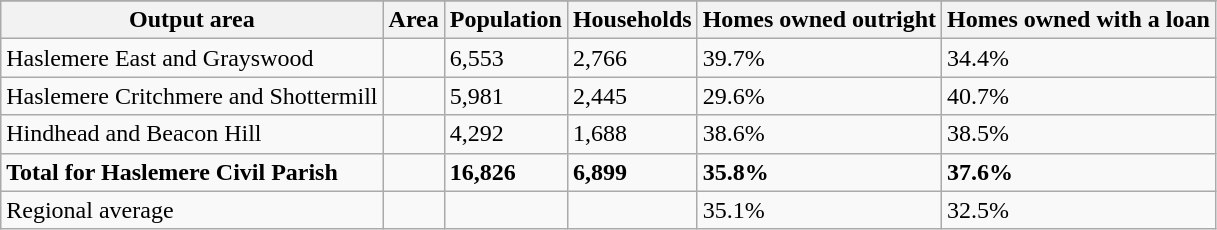<table class="wikitable">
<tr>
</tr>
<tr>
<th>Output area</th>
<th>Area</th>
<th>Population</th>
<th>Households</th>
<th>Homes owned outright</th>
<th>Homes owned with a loan</th>
</tr>
<tr>
<td>Haslemere East and Grayswood</td>
<td></td>
<td>6,553</td>
<td>2,766</td>
<td>39.7%</td>
<td>34.4%</td>
</tr>
<tr>
<td>Haslemere Critchmere and Shottermill</td>
<td></td>
<td>5,981</td>
<td>2,445</td>
<td>29.6%</td>
<td>40.7%</td>
</tr>
<tr>
<td>Hindhead and Beacon Hill</td>
<td></td>
<td>4,292</td>
<td>1,688</td>
<td>38.6%</td>
<td>38.5%</td>
</tr>
<tr>
<td><strong>Total for Haslemere Civil Parish</strong></td>
<td><strong></strong></td>
<td><strong>16,826</strong></td>
<td><strong>6,899</strong></td>
<td><strong>35.8%</strong></td>
<td><strong>37.6%</strong></td>
</tr>
<tr>
<td>Regional average</td>
<td></td>
<td></td>
<td></td>
<td>35.1%</td>
<td>32.5%</td>
</tr>
</table>
